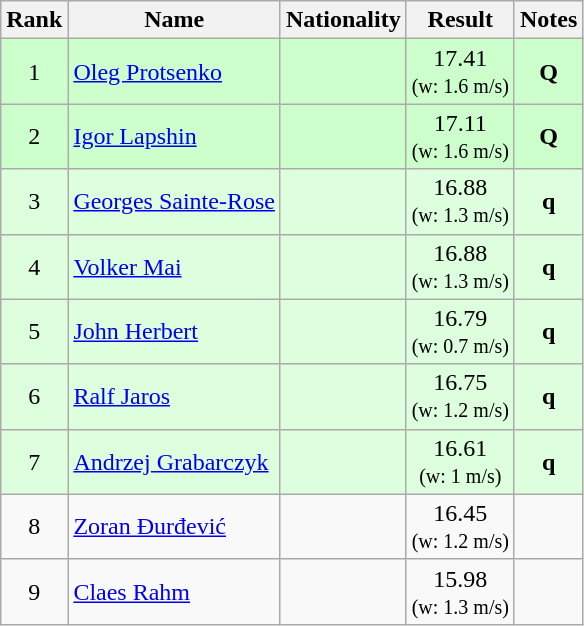<table class="wikitable sortable" style="text-align:center">
<tr>
<th>Rank</th>
<th>Name</th>
<th>Nationality</th>
<th>Result</th>
<th>Notes</th>
</tr>
<tr bgcolor=ccffcc>
<td>1</td>
<td align=left><a href='#'>Oleg Protsenko</a></td>
<td align=left></td>
<td>17.41<br><small>(w: 1.6 m/s)</small></td>
<td><strong>Q</strong></td>
</tr>
<tr bgcolor=ccffcc>
<td>2</td>
<td align=left><a href='#'>Igor Lapshin</a></td>
<td align=left></td>
<td>17.11<br><small>(w: 1.6 m/s)</small></td>
<td><strong>Q</strong></td>
</tr>
<tr bgcolor=ddffdd>
<td>3</td>
<td align=left><a href='#'>Georges Sainte-Rose</a></td>
<td align=left></td>
<td>16.88<br><small>(w: 1.3 m/s)</small></td>
<td><strong>q</strong></td>
</tr>
<tr bgcolor=ddffdd>
<td>4</td>
<td align=left><a href='#'>Volker Mai</a></td>
<td align=left></td>
<td>16.88<br><small>(w: 1.3 m/s)</small></td>
<td><strong>q</strong></td>
</tr>
<tr bgcolor=ddffdd>
<td>5</td>
<td align=left><a href='#'>John Herbert</a></td>
<td align=left></td>
<td>16.79<br><small>(w: 0.7 m/s)</small></td>
<td><strong>q</strong></td>
</tr>
<tr bgcolor=ddffdd>
<td>6</td>
<td align=left><a href='#'>Ralf Jaros</a></td>
<td align=left></td>
<td>16.75<br><small>(w: 1.2 m/s)</small></td>
<td><strong>q</strong></td>
</tr>
<tr bgcolor=ddffdd>
<td>7</td>
<td align=left><a href='#'>Andrzej Grabarczyk</a></td>
<td align=left></td>
<td>16.61<br><small>(w: 1 m/s)</small></td>
<td><strong>q</strong></td>
</tr>
<tr>
<td>8</td>
<td align=left><a href='#'>Zoran Đurđević</a></td>
<td align=left></td>
<td>16.45<br><small>(w: 1.2 m/s)</small></td>
<td></td>
</tr>
<tr>
<td>9</td>
<td align=left><a href='#'>Claes Rahm</a></td>
<td align=left></td>
<td>15.98<br><small>(w: 1.3 m/s)</small></td>
<td></td>
</tr>
</table>
